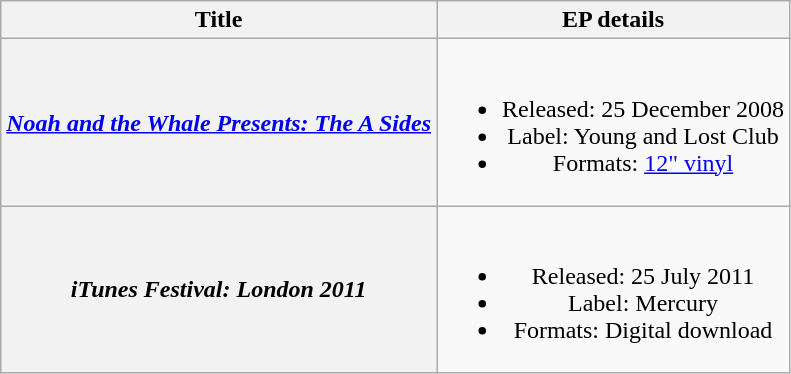<table class="wikitable plainrowheaders" style="text-align:center;" border="1">
<tr>
<th scope="col">Title</th>
<th scope="col">EP details</th>
</tr>
<tr>
<th scope="row"><em><a href='#'>Noah and the Whale Presents: The A Sides</a></em></th>
<td><br><ul><li>Released: 25 December 2008</li><li>Label: Young and Lost Club</li><li>Formats: <a href='#'>12" vinyl</a></li></ul></td>
</tr>
<tr>
<th scope="row"><em>iTunes Festival: London 2011</em></th>
<td><br><ul><li>Released: 25 July 2011</li><li>Label: Mercury</li><li>Formats: Digital download</li></ul></td>
</tr>
</table>
